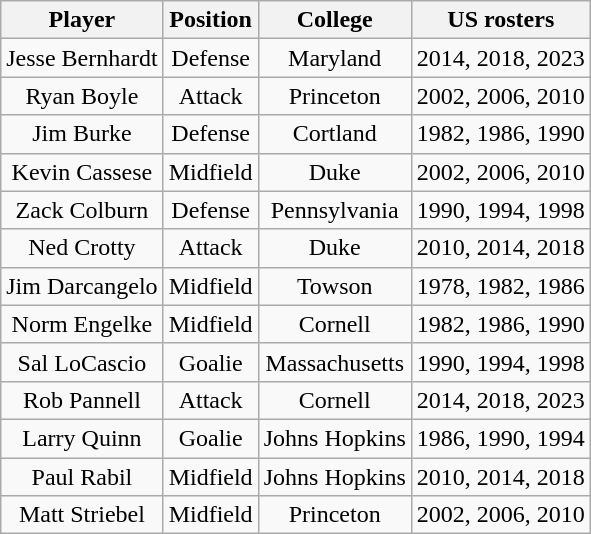<table class="wikitable" style="text-align:center;">
<tr>
<th>Player</th>
<th>Position</th>
<th>College</th>
<th>US rosters</th>
</tr>
<tr>
<td>Jesse Bernhardt</td>
<td>Defense</td>
<td>Maryland</td>
<td>2014, 2018, 2023</td>
</tr>
<tr>
<td>Ryan Boyle</td>
<td>Attack</td>
<td>Princeton</td>
<td>2002, 2006, 2010</td>
</tr>
<tr>
<td>Jim Burke</td>
<td>Defense</td>
<td>Cortland</td>
<td>1982, 1986, 1990</td>
</tr>
<tr>
<td>Kevin Cassese</td>
<td>Midfield</td>
<td>Duke</td>
<td>2002, 2006, 2010</td>
</tr>
<tr>
<td>Zack Colburn</td>
<td>Defense</td>
<td>Pennsylvania</td>
<td>1990, 1994, 1998</td>
</tr>
<tr>
<td>Ned Crotty</td>
<td>Attack</td>
<td>Duke</td>
<td>2010, 2014, 2018</td>
</tr>
<tr>
<td>Jim Darcangelo</td>
<td>Midfield</td>
<td>Towson</td>
<td>1978, 1982, 1986</td>
</tr>
<tr>
<td>Norm Engelke</td>
<td>Midfield</td>
<td>Cornell</td>
<td>1982, 1986, 1990</td>
</tr>
<tr>
<td>Sal LoCascio</td>
<td>Goalie</td>
<td>Massachusetts</td>
<td>1990, 1994, 1998</td>
</tr>
<tr>
<td>Rob Pannell</td>
<td>Attack</td>
<td>Cornell</td>
<td>2014, 2018, 2023</td>
</tr>
<tr>
<td>Larry Quinn</td>
<td>Goalie</td>
<td>Johns Hopkins</td>
<td>1986, 1990, 1994</td>
</tr>
<tr>
<td>Paul Rabil</td>
<td>Midfield</td>
<td>Johns Hopkins</td>
<td>2010, 2014, 2018</td>
</tr>
<tr>
<td>Matt Striebel</td>
<td>Midfield</td>
<td>Princeton</td>
<td>2002, 2006, 2010</td>
</tr>
</table>
